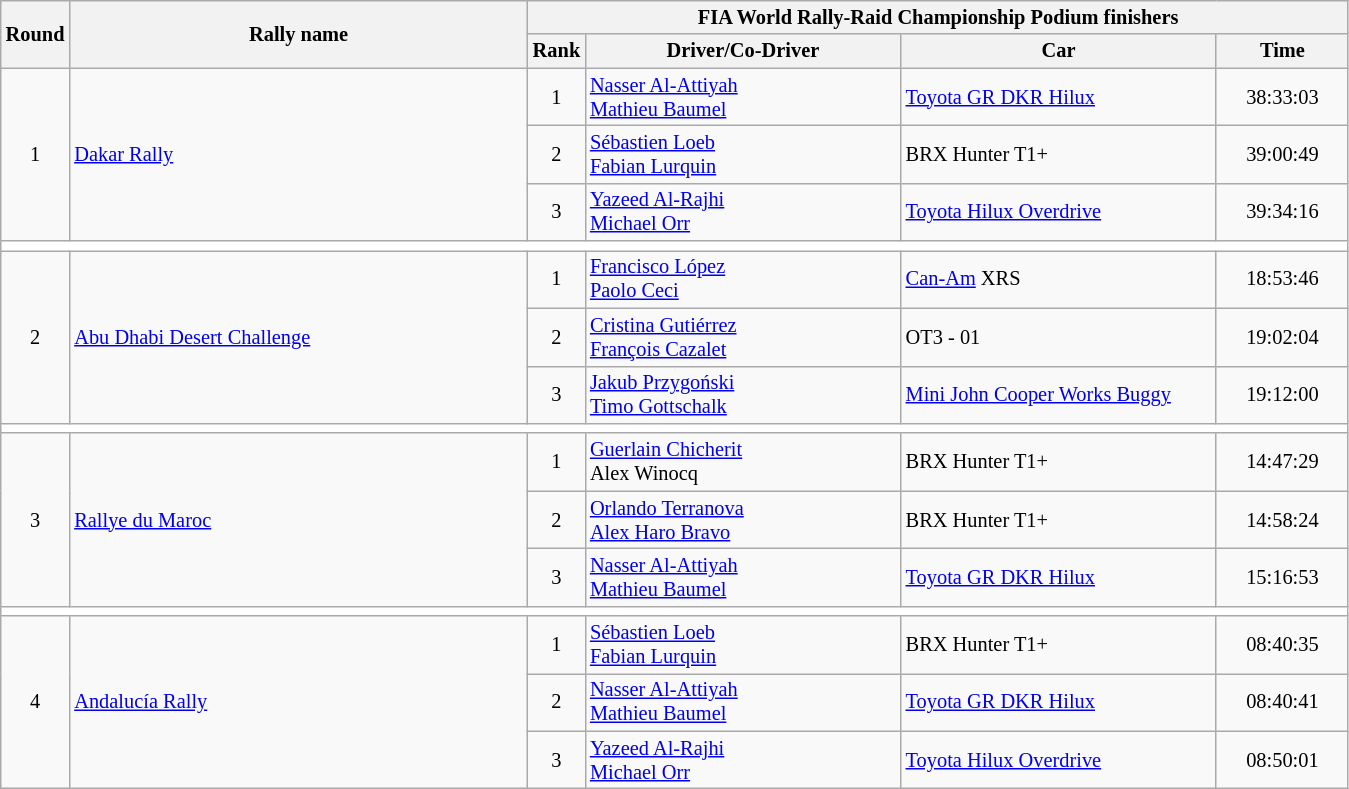<table class="wikitable" style="font-size:85%;">
<tr>
<th rowspan=2>Round</th>
<th style="width:22em" rowspan=2>Rally name</th>
<th colspan=4>FIA World Rally-Raid Championship Podium finishers</th>
</tr>
<tr>
<th>Rank</th>
<th style="width:15em">Driver/Co-Driver</th>
<th style="width:15em">Car</th>
<th style="width:6em">Time</th>
</tr>
<tr>
<td rowspan=3 align=center>1</td>
<td rowspan=3> <a href='#'>Dakar Rally</a></td>
<td align=center>1</td>
<td> <a href='#'>Nasser Al-Attiyah</a> <br> <a href='#'>Mathieu Baumel</a></td>
<td><a href='#'>Toyota GR DKR Hilux</a></td>
<td align=center>38:33:03</td>
</tr>
<tr>
<td align=center>2</td>
<td> <a href='#'>Sébastien Loeb</a> <br> <a href='#'>Fabian Lurquin</a></td>
<td>BRX Hunter T1+</td>
<td align=center>39:00:49</td>
</tr>
<tr>
<td align=center>3</td>
<td> <a href='#'>Yazeed Al-Rajhi</a> <br> <a href='#'>Michael Orr</a></td>
<td><a href='#'>Toyota Hilux Overdrive</a></td>
<td align=center>39:34:16</td>
</tr>
<tr style="background:white;">
<td colspan=6></td>
</tr>
<tr>
<td rowspan=3 align=center>2</td>
<td rowspan=3> <a href='#'>Abu Dhabi Desert Challenge</a></td>
<td align=center>1</td>
<td> <a href='#'>Francisco López</a> <br> <a href='#'>Paolo Ceci</a></td>
<td><a href='#'>Can-Am</a> XRS</td>
<td align=center>18:53:46</td>
</tr>
<tr>
<td align=center>2</td>
<td> <a href='#'>Cristina Gutiérrez</a> <br> <a href='#'>François Cazalet</a></td>
<td>OT3 - 01</td>
<td align=center>19:02:04</td>
</tr>
<tr>
<td align=center>3</td>
<td> <a href='#'>Jakub Przygoński</a> <br> <a href='#'>Timo Gottschalk</a></td>
<td><a href='#'>Mini John Cooper Works Buggy</a></td>
<td align=center>19:12:00</td>
</tr>
<tr style="background:white;">
<td colspan=6></td>
</tr>
<tr>
<td rowspan=3 align=center>3</td>
<td rowspan=3> <a href='#'>Rallye du Maroc</a></td>
<td align=center>1</td>
<td> <a href='#'>Guerlain Chicherit</a> <br> Alex Winocq</td>
<td>BRX Hunter T1+</td>
<td align=center>14:47:29</td>
</tr>
<tr>
<td align=center>2</td>
<td> <a href='#'>Orlando Terranova</a> <br> <a href='#'>Alex Haro Bravo</a></td>
<td>BRX Hunter T1+</td>
<td align=center>14:58:24</td>
</tr>
<tr>
<td align=center>3</td>
<td> <a href='#'>Nasser Al-Attiyah</a> <br> <a href='#'>Mathieu Baumel</a></td>
<td><a href='#'>Toyota GR DKR Hilux</a></td>
<td align=center>15:16:53</td>
</tr>
<tr style="background:white;">
<td colspan=6></td>
</tr>
<tr>
<td rowspan="3" align="center">4</td>
<td rowspan="3"> <a href='#'>Andalucía Rally</a></td>
<td align=center>1</td>
<td> <a href='#'>Sébastien Loeb</a> <br> <a href='#'>Fabian Lurquin</a></td>
<td>BRX Hunter T1+</td>
<td align=center>08:40:35</td>
</tr>
<tr>
<td align=center>2</td>
<td> <a href='#'>Nasser Al-Attiyah</a> <br> <a href='#'>Mathieu Baumel</a></td>
<td><a href='#'>Toyota GR DKR Hilux</a></td>
<td align=center>08:40:41</td>
</tr>
<tr>
<td align=center>3</td>
<td> <a href='#'>Yazeed Al-Rajhi</a> <br> <a href='#'>Michael Orr</a></td>
<td><a href='#'>Toyota Hilux Overdrive</a></td>
<td align=center>08:50:01</td>
</tr>
</table>
